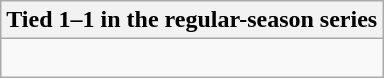<table class="wikitable collapsible collapsed">
<tr>
<th>Tied 1–1 in the regular-season series</th>
</tr>
<tr>
<td><br>
</td>
</tr>
</table>
